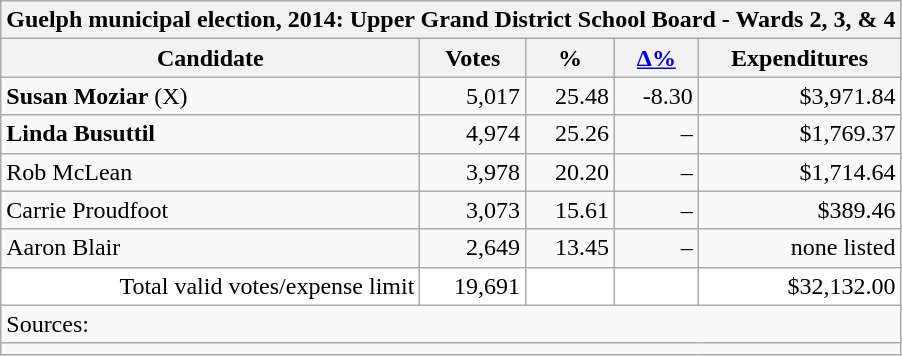<table class="wikitable collapsible">
<tr>
<th colspan="5">Guelph municipal election, 2014: Upper Grand District School Board - Wards 2, 3, & 4</th>
</tr>
<tr>
<th>Candidate</th>
<th>Votes</th>
<th>%</th>
<th><a href='#'>Δ%</a></th>
<th>Expenditures</th>
</tr>
<tr>
<td><strong>Susan Moziar</strong> (X)</td>
<td align="right">5,017</td>
<td align="right">25.48</td>
<td align="right">-8.30</td>
<td align="right">$3,971.84</td>
</tr>
<tr>
<td><strong>Linda Busuttil</strong></td>
<td align="right">4,974</td>
<td align="right">25.26</td>
<td align="right">–</td>
<td align="right">$1,769.37</td>
</tr>
<tr>
<td>Rob McLean</td>
<td align="right">3,978</td>
<td align="right">20.20</td>
<td align="right">–</td>
<td align="right">$1,714.64</td>
</tr>
<tr>
<td>Carrie Proudfoot</td>
<td align="right">3,073</td>
<td align="right">15.61</td>
<td align="right">–</td>
<td align="right">$389.46</td>
</tr>
<tr>
<td>Aaron Blair</td>
<td align="right">2,649</td>
<td align="right">13.45</td>
<td align="right">–</td>
<td align="right">none listed</td>
</tr>
<tr>
<td style="text-align:right;background: white;">Total valid votes/expense limit</td>
<td style="text-align:right;background: white;">19,691</td>
<td style="text-align:right;background: white;"></td>
<td style="text-align:right;background: white;"> </td>
<td style="text-align:right;background: white;">$32,132.00</td>
</tr>
<tr>
<td colspan="5">Sources: </td>
</tr>
<tr>
<td colspan="5"></td>
</tr>
</table>
